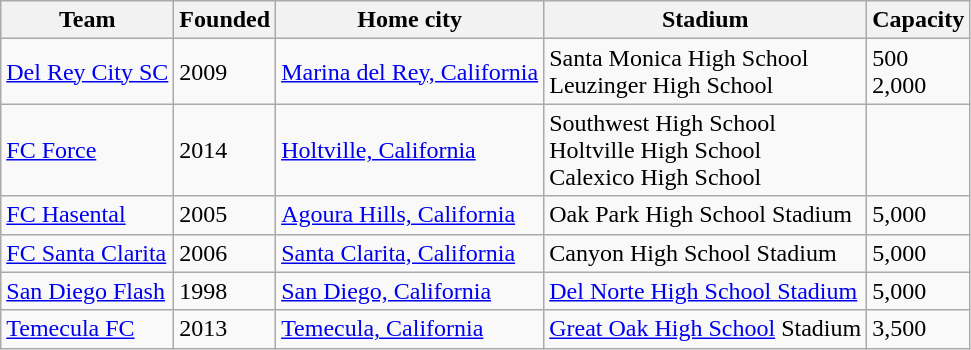<table class="wikitable sortable collapsible collapsed">
<tr>
<th>Team</th>
<th>Founded</th>
<th>Home city</th>
<th>Stadium</th>
<th>Capacity</th>
</tr>
<tr>
<td><a href='#'>Del Rey City SC</a></td>
<td>2009</td>
<td><a href='#'>Marina del Rey, California</a></td>
<td>Santa Monica High School<br>Leuzinger High School</td>
<td>500<br>2,000</td>
</tr>
<tr>
<td><a href='#'>FC Force</a></td>
<td>2014</td>
<td><a href='#'>Holtville, California</a></td>
<td>Southwest High School<br>Holtville High School<br>Calexico High School</td>
<td></td>
</tr>
<tr>
<td><a href='#'>FC Hasental</a></td>
<td>2005</td>
<td><a href='#'>Agoura Hills, California</a></td>
<td>Oak Park High School Stadium</td>
<td>5,000</td>
</tr>
<tr>
<td><a href='#'>FC Santa Clarita</a></td>
<td>2006</td>
<td><a href='#'>Santa Clarita, California</a></td>
<td>Canyon High School Stadium</td>
<td>5,000</td>
</tr>
<tr>
<td><a href='#'>San Diego Flash</a></td>
<td>1998</td>
<td><a href='#'>San Diego, California</a></td>
<td><a href='#'>Del Norte High School Stadium</a></td>
<td>5,000</td>
</tr>
<tr>
<td><a href='#'>Temecula FC</a></td>
<td>2013</td>
<td><a href='#'>Temecula, California</a></td>
<td><a href='#'>Great Oak High School</a> Stadium</td>
<td>3,500</td>
</tr>
</table>
